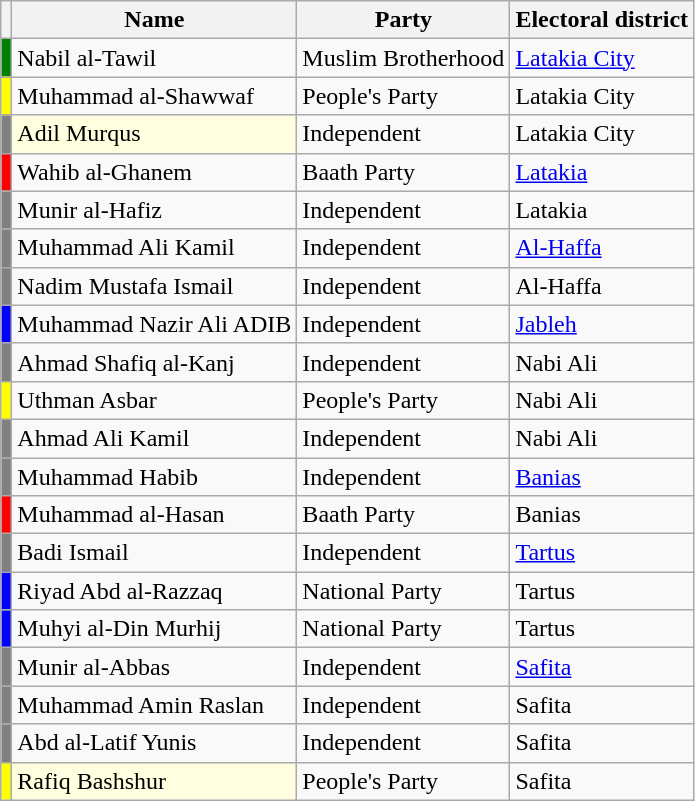<table class="wikitable sortable">
<tr>
<th></th>
<th>Name</th>
<th>Party</th>
<th>Electoral district</th>
</tr>
<tr>
<td bgcolor="green"></td>
<td>Nabil al-Tawil</td>
<td>Muslim Brotherhood</td>
<td><a href='#'>Latakia City</a></td>
</tr>
<tr>
<td bgcolor="yellow"></td>
<td>Muhammad al-Shawwaf</td>
<td>People's Party</td>
<td>Latakia City</td>
</tr>
<tr>
<td bgcolor="grey"></td>
<td bgcolor="lightyellow">Adil Murqus</td>
<td>Independent</td>
<td>Latakia City</td>
</tr>
<tr>
<td bgcolor="red"></td>
<td>Wahib al-Ghanem</td>
<td>Baath Party</td>
<td><a href='#'>Latakia</a></td>
</tr>
<tr>
<td bgcolor="grey"></td>
<td>Munir al-Hafiz</td>
<td>Independent</td>
<td>Latakia</td>
</tr>
<tr>
<td bgcolor="grey"></td>
<td>Muhammad Ali Kamil</td>
<td>Independent</td>
<td><a href='#'>Al-Haffa</a></td>
</tr>
<tr>
<td bgcolor="grey"></td>
<td>Nadim Mustafa Ismail</td>
<td>Independent</td>
<td>Al-Haffa</td>
</tr>
<tr>
<td bgcolor="blue"></td>
<td>Muhammad Nazir Ali ADIB</td>
<td>Independent</td>
<td><a href='#'>Jableh</a></td>
</tr>
<tr>
<td bgcolor="grey"></td>
<td>Ahmad Shafiq al-Kanj</td>
<td>Independent</td>
<td>Nabi Ali</td>
</tr>
<tr>
<td bgcolor="yellow"></td>
<td>Uthman Asbar</td>
<td>People's Party</td>
<td>Nabi Ali</td>
</tr>
<tr>
<td bgcolor="grey"></td>
<td>Ahmad Ali Kamil</td>
<td>Independent</td>
<td>Nabi Ali</td>
</tr>
<tr>
<td bgcolor="grey"></td>
<td>Muhammad Habib</td>
<td>Independent</td>
<td><a href='#'>Banias</a></td>
</tr>
<tr>
<td bgcolor="red"></td>
<td>Muhammad al-Hasan</td>
<td>Baath Party</td>
<td>Banias</td>
</tr>
<tr>
<td bgcolor="grey"></td>
<td>Badi Ismail</td>
<td>Independent</td>
<td><a href='#'>Tartus</a></td>
</tr>
<tr>
<td bgcolor="blue"></td>
<td>Riyad Abd al-Razzaq</td>
<td>National Party</td>
<td>Tartus</td>
</tr>
<tr>
<td bgcolor="blue"></td>
<td>Muhyi al-Din Murhij</td>
<td>National Party</td>
<td>Tartus</td>
</tr>
<tr>
<td bgcolor="grey"></td>
<td>Munir al-Abbas</td>
<td>Independent</td>
<td><a href='#'>Safita</a></td>
</tr>
<tr>
<td bgcolor="grey"></td>
<td>Muhammad Amin Raslan</td>
<td>Independent</td>
<td>Safita</td>
</tr>
<tr>
<td bgcolor="grey"></td>
<td>Abd al-Latif Yunis</td>
<td>Independent</td>
<td>Safita</td>
</tr>
<tr>
<td bgcolor="yellow"></td>
<td bgcolor="lightyellow">Rafiq Bashshur</td>
<td>People's Party</td>
<td>Safita</td>
</tr>
</table>
